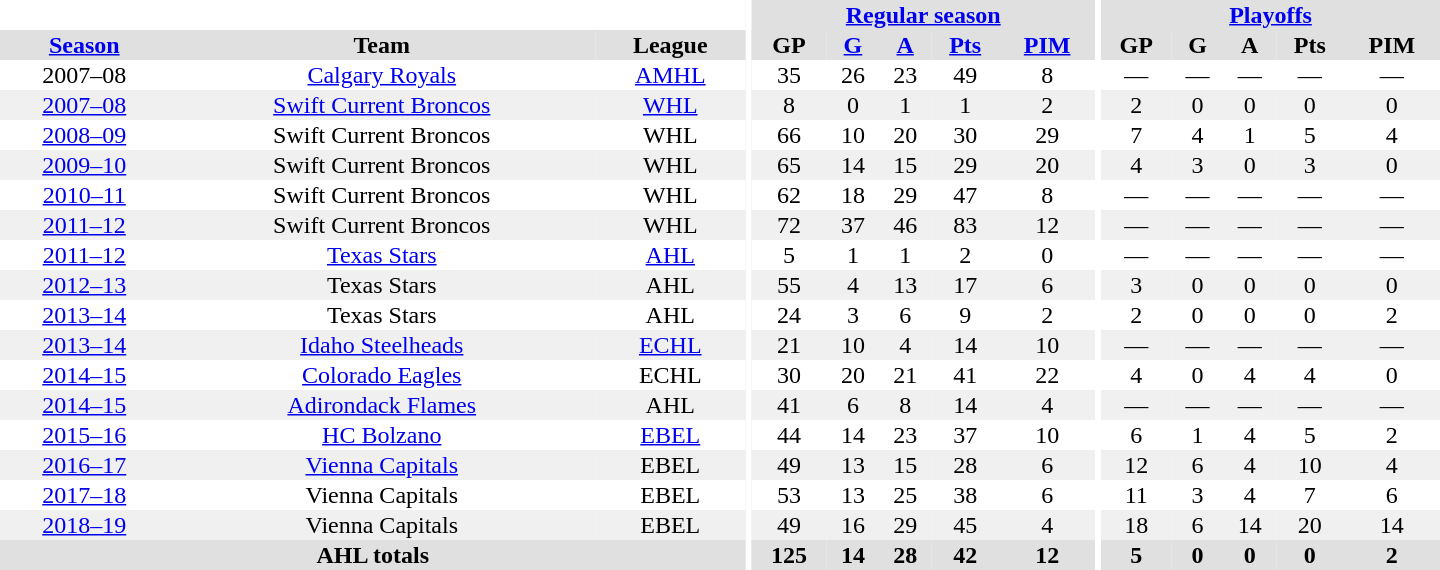<table border="0" cellpadding="1" cellspacing="0" style="text-align:center; width:60em">
<tr bgcolor="#e0e0e0">
<th colspan="3" bgcolor="#ffffff"></th>
<th rowspan="99" bgcolor="#ffffff"></th>
<th colspan="5"><a href='#'>Regular season</a></th>
<th rowspan="99" bgcolor="#ffffff"></th>
<th colspan="5"><a href='#'>Playoffs</a></th>
</tr>
<tr bgcolor="#e0e0e0">
<th><a href='#'>Season</a></th>
<th>Team</th>
<th>League</th>
<th>GP</th>
<th><a href='#'>G</a></th>
<th><a href='#'>A</a></th>
<th><a href='#'>Pts</a></th>
<th><a href='#'>PIM</a></th>
<th>GP</th>
<th>G</th>
<th>A</th>
<th>Pts</th>
<th>PIM</th>
</tr>
<tr>
<td>2007–08</td>
<td><a href='#'>Calgary Royals</a></td>
<td><a href='#'>AMHL</a></td>
<td>35</td>
<td>26</td>
<td>23</td>
<td>49</td>
<td>8</td>
<td>—</td>
<td>—</td>
<td>—</td>
<td>—</td>
<td>—</td>
</tr>
<tr bgcolor="#f0f0f0">
<td><a href='#'>2007–08</a></td>
<td><a href='#'>Swift Current Broncos</a></td>
<td><a href='#'>WHL</a></td>
<td>8</td>
<td>0</td>
<td>1</td>
<td>1</td>
<td>2</td>
<td>2</td>
<td>0</td>
<td>0</td>
<td>0</td>
<td>0</td>
</tr>
<tr>
<td><a href='#'>2008–09</a></td>
<td>Swift Current Broncos</td>
<td>WHL</td>
<td>66</td>
<td>10</td>
<td>20</td>
<td>30</td>
<td>29</td>
<td>7</td>
<td>4</td>
<td>1</td>
<td>5</td>
<td>4</td>
</tr>
<tr bgcolor="#f0f0f0">
<td><a href='#'>2009–10</a></td>
<td>Swift Current Broncos</td>
<td>WHL</td>
<td>65</td>
<td>14</td>
<td>15</td>
<td>29</td>
<td>20</td>
<td>4</td>
<td>3</td>
<td>0</td>
<td>3</td>
<td>0</td>
</tr>
<tr>
<td><a href='#'>2010–11</a></td>
<td>Swift Current Broncos</td>
<td>WHL</td>
<td>62</td>
<td>18</td>
<td>29</td>
<td>47</td>
<td>8</td>
<td>—</td>
<td>—</td>
<td>—</td>
<td>—</td>
<td>—</td>
</tr>
<tr bgcolor="#f0f0f0">
<td><a href='#'>2011–12</a></td>
<td>Swift Current Broncos</td>
<td>WHL</td>
<td>72</td>
<td>37</td>
<td>46</td>
<td>83</td>
<td>12</td>
<td>—</td>
<td>—</td>
<td>—</td>
<td>—</td>
<td>—</td>
</tr>
<tr>
<td><a href='#'>2011–12</a></td>
<td><a href='#'>Texas Stars</a></td>
<td><a href='#'>AHL</a></td>
<td>5</td>
<td>1</td>
<td>1</td>
<td>2</td>
<td>0</td>
<td>—</td>
<td>—</td>
<td>—</td>
<td>—</td>
<td>—</td>
</tr>
<tr bgcolor="#f0f0f0">
<td><a href='#'>2012–13</a></td>
<td>Texas Stars</td>
<td>AHL</td>
<td>55</td>
<td>4</td>
<td>13</td>
<td>17</td>
<td>6</td>
<td>3</td>
<td>0</td>
<td>0</td>
<td>0</td>
<td>0</td>
</tr>
<tr>
<td><a href='#'>2013–14</a></td>
<td>Texas Stars</td>
<td>AHL</td>
<td>24</td>
<td>3</td>
<td>6</td>
<td>9</td>
<td>2</td>
<td>2</td>
<td>0</td>
<td>0</td>
<td>0</td>
<td>2</td>
</tr>
<tr bgcolor="#f0f0f0">
<td><a href='#'>2013–14</a></td>
<td><a href='#'>Idaho Steelheads</a></td>
<td><a href='#'>ECHL</a></td>
<td>21</td>
<td>10</td>
<td>4</td>
<td>14</td>
<td>10</td>
<td>—</td>
<td>—</td>
<td>—</td>
<td>—</td>
<td>—</td>
</tr>
<tr>
<td><a href='#'>2014–15</a></td>
<td><a href='#'>Colorado Eagles</a></td>
<td>ECHL</td>
<td>30</td>
<td>20</td>
<td>21</td>
<td>41</td>
<td>22</td>
<td>4</td>
<td>0</td>
<td>4</td>
<td>4</td>
<td>0</td>
</tr>
<tr bgcolor="#f0f0f0">
<td><a href='#'>2014–15</a></td>
<td><a href='#'>Adirondack Flames</a></td>
<td>AHL</td>
<td>41</td>
<td>6</td>
<td>8</td>
<td>14</td>
<td>4</td>
<td>—</td>
<td>—</td>
<td>—</td>
<td>—</td>
<td>—</td>
</tr>
<tr>
<td><a href='#'>2015–16</a></td>
<td><a href='#'>HC Bolzano</a></td>
<td><a href='#'>EBEL</a></td>
<td>44</td>
<td>14</td>
<td>23</td>
<td>37</td>
<td>10</td>
<td>6</td>
<td>1</td>
<td>4</td>
<td>5</td>
<td>2</td>
</tr>
<tr bgcolor="#f0f0f0">
<td><a href='#'>2016–17</a></td>
<td><a href='#'>Vienna Capitals</a></td>
<td>EBEL</td>
<td>49</td>
<td>13</td>
<td>15</td>
<td>28</td>
<td>6</td>
<td>12</td>
<td>6</td>
<td>4</td>
<td>10</td>
<td>4</td>
</tr>
<tr>
<td><a href='#'>2017–18</a></td>
<td>Vienna Capitals</td>
<td>EBEL</td>
<td>53</td>
<td>13</td>
<td>25</td>
<td>38</td>
<td>6</td>
<td>11</td>
<td>3</td>
<td>4</td>
<td>7</td>
<td>6</td>
</tr>
<tr bgcolor="#f0f0f0">
<td><a href='#'>2018–19</a></td>
<td>Vienna Capitals</td>
<td>EBEL</td>
<td>49</td>
<td>16</td>
<td>29</td>
<td>45</td>
<td>4</td>
<td>18</td>
<td>6</td>
<td>14</td>
<td>20</td>
<td>14</td>
</tr>
<tr bgcolor="#e0e0e0">
<th colspan="3">AHL totals</th>
<th>125</th>
<th>14</th>
<th>28</th>
<th>42</th>
<th>12</th>
<th>5</th>
<th>0</th>
<th>0</th>
<th>0</th>
<th>2</th>
</tr>
</table>
